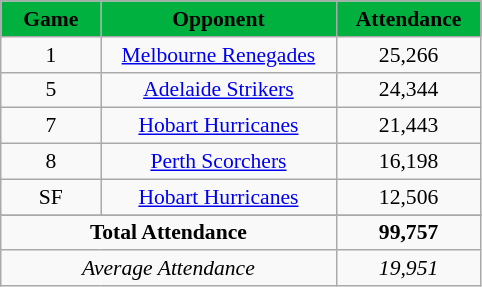<table class="wikitable sortable" style="text-align:center; font-size:90%">
<tr>
<th style="width:60px; background:#00B13F; text-align:center;">Game</th>
<th style="width:150px; background:#00B13F; text-align:center;" class="unsortable">Opponent</th>
<th style="width:90px; background:#00B13F; text-align:center;">Attendance</th>
</tr>
<tr>
<td>1</td>
<td><a href='#'>Melbourne Renegades</a></td>
<td>25,266</td>
</tr>
<tr>
<td>5</td>
<td><a href='#'>Adelaide Strikers</a></td>
<td>24,344</td>
</tr>
<tr>
<td>7</td>
<td><a href='#'>Hobart Hurricanes</a></td>
<td>21,443</td>
</tr>
<tr>
<td>8</td>
<td><a href='#'>Perth Scorchers</a></td>
<td>16,198</td>
</tr>
<tr>
<td>SF</td>
<td><a href='#'>Hobart Hurricanes</a></td>
<td>12,506</td>
</tr>
<tr a>
</tr>
<tr class="sortbottom">
<td colspan="2"><strong>Total Attendance</strong></td>
<td><strong>99,757</strong></td>
</tr>
<tr class="sortbottom">
<td colspan="2"><em>Average Attendance</em></td>
<td><em>19,951</em></td>
</tr>
</table>
